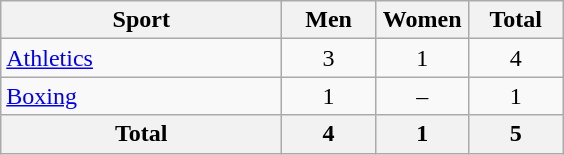<table class="wikitable sortable" style="text-align:center;">
<tr>
<th width=180>Sport</th>
<th width=55>Men</th>
<th width=55>Women</th>
<th width=55>Total</th>
</tr>
<tr>
<td align=left><a href='#'>Athletics</a></td>
<td>3</td>
<td>1</td>
<td>4</td>
</tr>
<tr>
<td align=left><a href='#'>Boxing</a></td>
<td>1</td>
<td>–</td>
<td>1</td>
</tr>
<tr>
<th>Total</th>
<th>4</th>
<th>1</th>
<th>5</th>
</tr>
</table>
